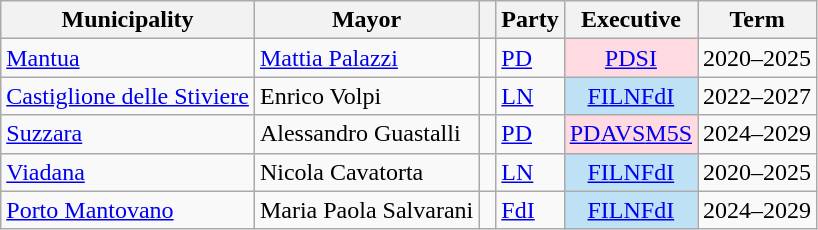<table class="wikitable">
<tr>
<th>Municipality</th>
<th>Mayor</th>
<th class=unsortable> </th>
<th>Party</th>
<th>Executive</th>
<th>Term</th>
</tr>
<tr>
<td><a href='#'>Mantua</a></td>
<td><a href='#'>Mattia Palazzi</a></td>
<td bgcolor=></td>
<td><a href='#'>PD</a></td>
<td align=center bgcolor=#FFDAE1><a href='#'>PD</a><a href='#'>SI</a></td>
<td>2020–2025</td>
</tr>
<tr>
<td><a href='#'>Castiglione delle Stiviere</a></td>
<td>Enrico Volpi</td>
<td bgcolor=></td>
<td><a href='#'>LN</a></td>
<td align=center bgcolor=#BEE1F5><a href='#'>FI</a><a href='#'>LN</a><a href='#'>FdI</a></td>
<td>2022–2027</td>
</tr>
<tr>
<td><a href='#'>Suzzara</a></td>
<td>Alessandro Guastalli</td>
<td bgcolor=></td>
<td><a href='#'>PD</a></td>
<td align=center bgcolor=#FFDAE1><a href='#'>PD</a><a href='#'>AVS</a><a href='#'>M5S</a></td>
<td>2024–2029</td>
</tr>
<tr>
<td><a href='#'>Viadana</a></td>
<td>Nicola Cavatorta</td>
<td bgcolor=></td>
<td><a href='#'>LN</a></td>
<td align=center bgcolor=#BEE1F5><a href='#'>FI</a><a href='#'>LN</a><a href='#'>FdI</a></td>
<td>2020–2025</td>
</tr>
<tr>
<td><a href='#'>Porto Mantovano</a></td>
<td>Maria Paola Salvarani</td>
<td bgcolor=></td>
<td><a href='#'>FdI</a></td>
<td align=center bgcolor=#BEE1F5><a href='#'>FI</a><a href='#'>LN</a><a href='#'>FdI</a></td>
<td>2024–2029</td>
</tr>
</table>
